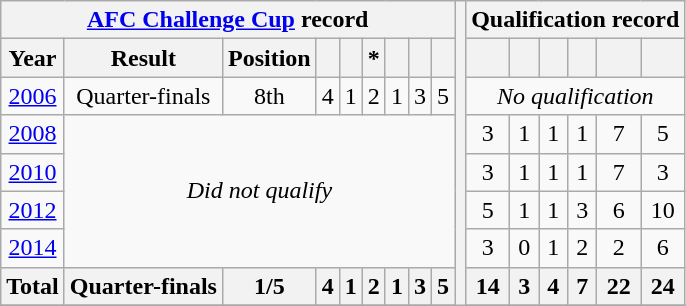<table class="wikitable" style="text-align: center;">
<tr>
<th colspan=9><a href='#'>AFC Challenge Cup</a> record</th>
<th rowspan=39></th>
<th colspan=6>Qualification record</th>
</tr>
<tr>
<th>Year</th>
<th>Result</th>
<th>Position</th>
<th></th>
<th></th>
<th>*</th>
<th></th>
<th></th>
<th></th>
<th></th>
<th></th>
<th></th>
<th></th>
<th></th>
<th></th>
</tr>
<tr>
<td> <a href='#'>2006</a></td>
<td>Quarter-finals</td>
<td>8th</td>
<td>4</td>
<td>1</td>
<td>2</td>
<td>1</td>
<td>3</td>
<td>5</td>
<td colspan=6><em>No qualification</em></td>
</tr>
<tr>
<td> <a href='#'>2008</a></td>
<td colspan=8 rowspan=4><em>Did not qualify</em></td>
<td>3</td>
<td>1</td>
<td>1</td>
<td>1</td>
<td>7</td>
<td>5</td>
</tr>
<tr>
<td> <a href='#'>2010</a></td>
<td>3</td>
<td>1</td>
<td>1</td>
<td>1</td>
<td>7</td>
<td>3</td>
</tr>
<tr>
<td> <a href='#'>2012</a></td>
<td>5</td>
<td>1</td>
<td>1</td>
<td>3</td>
<td>6</td>
<td>10</td>
</tr>
<tr>
<td> <a href='#'>2014</a></td>
<td>3</td>
<td>0</td>
<td>1</td>
<td>2</td>
<td>2</td>
<td>6</td>
</tr>
<tr>
<th>Total</th>
<th>Quarter-finals</th>
<th>1/5</th>
<th>4</th>
<th>1</th>
<th>2</th>
<th>1</th>
<th>3</th>
<th>5</th>
<th>14</th>
<th>3</th>
<th>4</th>
<th>7</th>
<th>22</th>
<th>24</th>
</tr>
<tr>
</tr>
</table>
